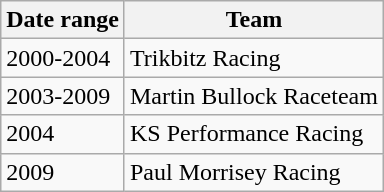<table class="wikitable">
<tr>
<th>Date range</th>
<th>Team</th>
</tr>
<tr>
<td>2000-2004</td>
<td>Trikbitz Racing</td>
</tr>
<tr>
<td>2003-2009</td>
<td>Martin Bullock Raceteam</td>
</tr>
<tr>
<td>2004</td>
<td>KS Performance Racing</td>
</tr>
<tr>
<td>2009</td>
<td>Paul Morrisey Racing</td>
</tr>
</table>
